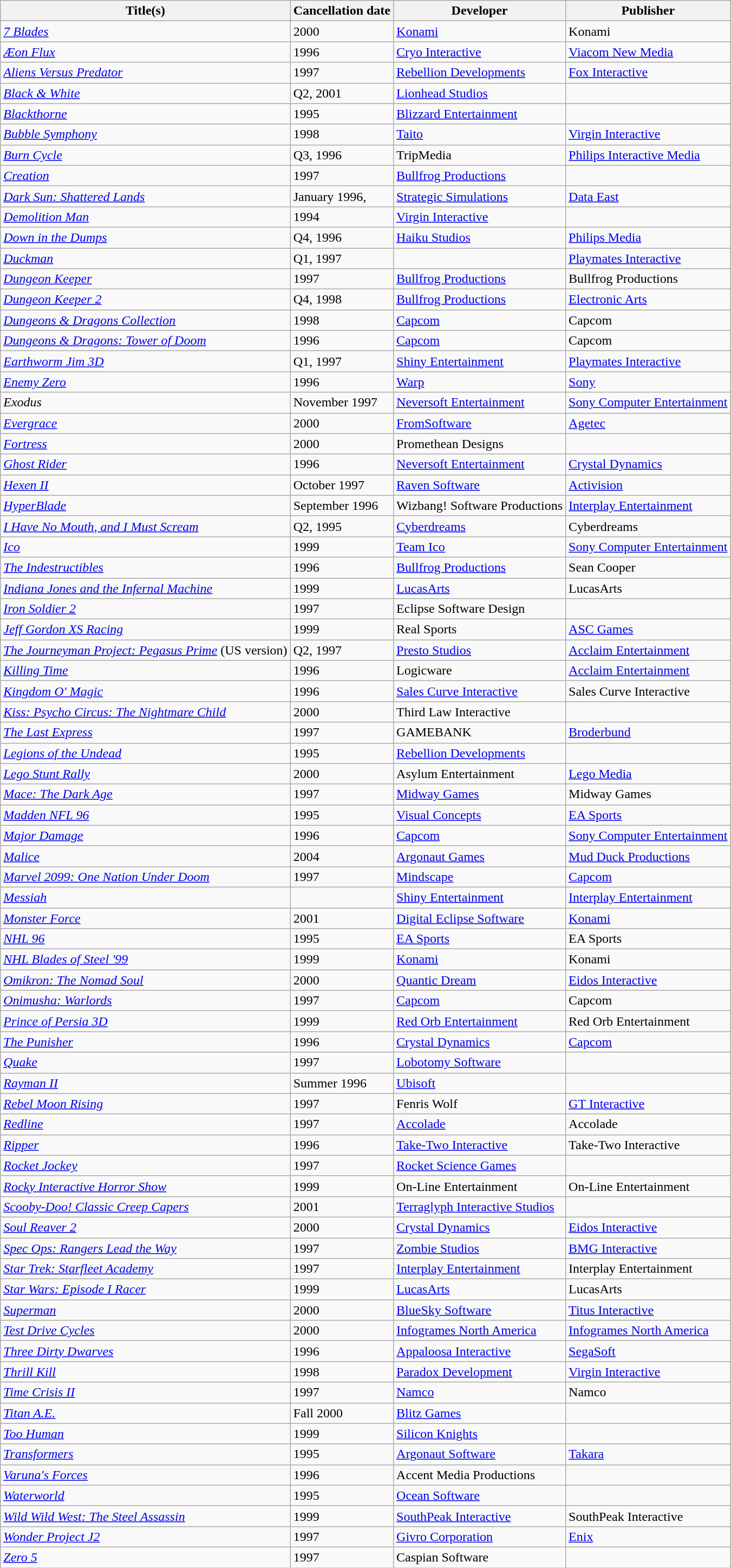<table class="wikitable">
<tr>
<th>Title(s)</th>
<th>Cancellation date</th>
<th>Developer</th>
<th>Publisher</th>
</tr>
<tr>
<td><em><a href='#'>7 Blades</a></em></td>
<td>2000</td>
<td><a href='#'>Konami</a></td>
<td>Konami</td>
</tr>
<tr>
<td><em><a href='#'>Æon Flux</a></em></td>
<td>1996</td>
<td><a href='#'>Cryo Interactive</a></td>
<td><a href='#'>Viacom New Media</a></td>
</tr>
<tr>
<td><em><a href='#'>Aliens Versus Predator</a></em></td>
<td>1997</td>
<td><a href='#'>Rebellion Developments</a></td>
<td><a href='#'>Fox Interactive</a></td>
</tr>
<tr>
<td><em><a href='#'>Black & White</a></em></td>
<td>Q2, 2001</td>
<td><a href='#'>Lionhead Studios</a></td>
<td></td>
</tr>
<tr>
<td><em><a href='#'>Blackthorne</a></em></td>
<td>1995</td>
<td><a href='#'>Blizzard Entertainment</a></td>
<td></td>
</tr>
<tr>
<td><em><a href='#'>Bubble Symphony</a></em></td>
<td>1998</td>
<td><a href='#'>Taito</a></td>
<td><a href='#'>Virgin Interactive</a></td>
</tr>
<tr>
<td><em><a href='#'>Burn Cycle</a></em></td>
<td>Q3, 1996</td>
<td>TripMedia</td>
<td><a href='#'>Philips Interactive Media</a></td>
</tr>
<tr>
<td><em><a href='#'>Creation</a></em></td>
<td>1997</td>
<td><a href='#'>Bullfrog Productions</a></td>
<td></td>
</tr>
<tr>
<td><em><a href='#'>Dark Sun: Shattered Lands</a></em></td>
<td>January 1996,</td>
<td><a href='#'>Strategic Simulations</a></td>
<td><a href='#'>Data East</a></td>
</tr>
<tr>
<td><em><a href='#'>Demolition Man</a></em></td>
<td>1994</td>
<td><a href='#'>Virgin Interactive</a></td>
<td></td>
</tr>
<tr>
<td><em><a href='#'>Down in the Dumps</a></em></td>
<td>Q4, 1996</td>
<td><a href='#'>Haiku Studios</a></td>
<td><a href='#'>Philips Media</a></td>
</tr>
<tr>
<td><em><a href='#'>Duckman</a></em></td>
<td>Q1, 1997</td>
<td></td>
<td><a href='#'>Playmates Interactive</a></td>
</tr>
<tr>
<td><em><a href='#'>Dungeon Keeper</a></em></td>
<td>1997</td>
<td><a href='#'>Bullfrog Productions</a></td>
<td>Bullfrog Productions</td>
</tr>
<tr>
<td><em><a href='#'>Dungeon Keeper 2</a></em></td>
<td>Q4, 1998</td>
<td><a href='#'>Bullfrog Productions</a></td>
<td><a href='#'>Electronic Arts</a></td>
</tr>
<tr>
<td><em><a href='#'>Dungeons & Dragons Collection</a></em></td>
<td>1998</td>
<td><a href='#'>Capcom</a></td>
<td>Capcom</td>
</tr>
<tr>
<td><em><a href='#'>Dungeons & Dragons: Tower of Doom</a></em></td>
<td>1996</td>
<td><a href='#'>Capcom</a></td>
<td>Capcom</td>
</tr>
<tr>
<td><em><a href='#'>Earthworm Jim 3D</a></em></td>
<td>Q1, 1997</td>
<td><a href='#'>Shiny Entertainment</a></td>
<td><a href='#'>Playmates Interactive</a></td>
</tr>
<tr>
<td><em><a href='#'>Enemy Zero</a></em></td>
<td>1996</td>
<td><a href='#'>Warp</a></td>
<td><a href='#'>Sony</a></td>
</tr>
<tr>
<td><em>Exodus</em></td>
<td>November 1997</td>
<td><a href='#'>Neversoft Entertainment</a></td>
<td><a href='#'>Sony Computer Entertainment</a></td>
</tr>
<tr>
<td><em><a href='#'>Evergrace</a></em></td>
<td>2000</td>
<td><a href='#'>FromSoftware</a></td>
<td><a href='#'>Agetec</a></td>
</tr>
<tr>
<td><em><a href='#'>Fortress</a></em></td>
<td>2000</td>
<td>Promethean Designs</td>
<td></td>
</tr>
<tr>
<td><em><a href='#'>Ghost Rider</a></em></td>
<td>1996</td>
<td><a href='#'>Neversoft Entertainment</a></td>
<td><a href='#'>Crystal Dynamics</a></td>
</tr>
<tr>
<td><em><a href='#'>Hexen II</a></em></td>
<td>October 1997</td>
<td><a href='#'>Raven Software</a></td>
<td><a href='#'>Activision</a></td>
</tr>
<tr>
<td><em><a href='#'>HyperBlade</a></em></td>
<td>September 1996</td>
<td>Wizbang! Software Productions</td>
<td><a href='#'>Interplay Entertainment</a></td>
</tr>
<tr>
<td><em><a href='#'>I Have No Mouth, and I Must Scream</a></em></td>
<td>Q2, 1995</td>
<td><a href='#'>Cyberdreams</a></td>
<td>Cyberdreams</td>
</tr>
<tr>
<td><em><a href='#'>Ico</a></em></td>
<td>1999</td>
<td><a href='#'>Team Ico</a></td>
<td><a href='#'>Sony Computer Entertainment</a></td>
</tr>
<tr>
<td><em><a href='#'>The Indestructibles</a></em></td>
<td>1996</td>
<td><a href='#'>Bullfrog Productions</a></td>
<td>Sean Cooper</td>
</tr>
<tr>
<td><em><a href='#'>Indiana Jones and the Infernal Machine</a></em></td>
<td>1999</td>
<td><a href='#'>LucasArts</a></td>
<td>LucasArts</td>
</tr>
<tr>
<td><em><a href='#'>Iron Soldier 2</a></em></td>
<td>1997</td>
<td>Eclipse Software Design</td>
<td></td>
</tr>
<tr>
<td><em><a href='#'>Jeff Gordon XS Racing</a></em></td>
<td>1999</td>
<td>Real Sports</td>
<td><a href='#'>ASC Games</a></td>
</tr>
<tr>
<td><em><a href='#'>The Journeyman Project: Pegasus Prime</a></em> (US version)</td>
<td>Q2, 1997</td>
<td><a href='#'>Presto Studios</a></td>
<td><a href='#'>Acclaim Entertainment</a></td>
</tr>
<tr>
<td><em><a href='#'>Killing Time</a></em></td>
<td>1996</td>
<td>Logicware</td>
<td><a href='#'>Acclaim Entertainment</a></td>
</tr>
<tr>
<td><em><a href='#'>Kingdom O' Magic</a></em></td>
<td>1996</td>
<td><a href='#'>Sales Curve Interactive</a></td>
<td>Sales Curve Interactive</td>
</tr>
<tr>
<td><em><a href='#'>Kiss: Psycho Circus: The Nightmare Child</a></em></td>
<td>2000</td>
<td>Third Law Interactive</td>
<td></td>
</tr>
<tr>
<td><em><a href='#'>The Last Express</a></em></td>
<td>1997</td>
<td>GAMEBANK</td>
<td><a href='#'>Broderbund</a></td>
</tr>
<tr>
<td><em><a href='#'>Legions of the Undead</a></em></td>
<td>1995</td>
<td><a href='#'>Rebellion Developments</a></td>
<td></td>
</tr>
<tr>
<td><em><a href='#'>Lego Stunt Rally</a></em></td>
<td>2000</td>
<td>Asylum Entertainment</td>
<td><a href='#'>Lego Media</a></td>
</tr>
<tr>
<td><em><a href='#'>Mace: The Dark Age</a></em></td>
<td>1997</td>
<td><a href='#'>Midway Games</a></td>
<td>Midway Games</td>
</tr>
<tr>
<td><em><a href='#'>Madden NFL 96</a></em></td>
<td>1995</td>
<td><a href='#'>Visual Concepts</a></td>
<td><a href='#'>EA Sports</a></td>
</tr>
<tr>
<td><em><a href='#'>Major Damage</a></em></td>
<td>1996</td>
<td><a href='#'>Capcom</a></td>
<td><a href='#'>Sony Computer Entertainment</a></td>
</tr>
<tr>
<td><em><a href='#'>Malice</a></em></td>
<td>2004</td>
<td><a href='#'>Argonaut Games</a></td>
<td><a href='#'>Mud Duck Productions</a></td>
</tr>
<tr>
<td><em><a href='#'>Marvel 2099: One Nation Under Doom</a></em></td>
<td>1997</td>
<td><a href='#'>Mindscape</a></td>
<td><a href='#'>Capcom</a></td>
</tr>
<tr>
<td><a href='#'><em>Messiah</em></a></td>
<td></td>
<td><a href='#'>Shiny Entertainment</a></td>
<td><a href='#'>Interplay Entertainment</a></td>
</tr>
<tr>
<td><em><a href='#'>Monster Force</a></em></td>
<td>2001</td>
<td><a href='#'>Digital Eclipse Software</a></td>
<td><a href='#'>Konami</a></td>
</tr>
<tr>
<td><em><a href='#'>NHL 96</a></em></td>
<td>1995</td>
<td><a href='#'>EA Sports</a></td>
<td>EA Sports</td>
</tr>
<tr>
<td><em><a href='#'>NHL Blades of Steel '99</a></em></td>
<td>1999</td>
<td><a href='#'>Konami</a></td>
<td>Konami</td>
</tr>
<tr>
<td><em><a href='#'>Omikron: The Nomad Soul</a></em></td>
<td>2000</td>
<td><a href='#'>Quantic Dream</a></td>
<td><a href='#'>Eidos Interactive</a></td>
</tr>
<tr>
<td><em><a href='#'>Onimusha: Warlords</a></em></td>
<td>1997</td>
<td><a href='#'>Capcom</a></td>
<td>Capcom</td>
</tr>
<tr>
<td><em><a href='#'>Prince of Persia 3D</a></em></td>
<td>1999</td>
<td><a href='#'>Red Orb Entertainment</a></td>
<td>Red Orb Entertainment</td>
</tr>
<tr>
<td><em><a href='#'>The Punisher</a></em></td>
<td>1996</td>
<td><a href='#'>Crystal Dynamics</a></td>
<td><a href='#'>Capcom</a></td>
</tr>
<tr>
<td><em><a href='#'>Quake</a></em></td>
<td>1997</td>
<td><a href='#'>Lobotomy Software</a></td>
<td></td>
</tr>
<tr>
<td><em><a href='#'>Rayman II</a></em></td>
<td>Summer 1996</td>
<td><a href='#'>Ubisoft</a></td>
<td></td>
</tr>
<tr>
<td><em><a href='#'>Rebel Moon Rising</a></em></td>
<td>1997</td>
<td>Fenris Wolf</td>
<td><a href='#'>GT Interactive</a></td>
</tr>
<tr>
<td><em><a href='#'>Redline</a></em></td>
<td>1997</td>
<td><a href='#'>Accolade</a></td>
<td>Accolade</td>
</tr>
<tr>
<td><em><a href='#'>Ripper</a></em></td>
<td>1996</td>
<td><a href='#'>Take-Two Interactive</a></td>
<td>Take-Two Interactive</td>
</tr>
<tr>
<td><em><a href='#'>Rocket Jockey</a></em></td>
<td>1997</td>
<td><a href='#'>Rocket Science Games</a></td>
<td></td>
</tr>
<tr>
<td><em><a href='#'>Rocky Interactive Horror Show</a></em></td>
<td>1999</td>
<td>On-Line Entertainment</td>
<td>On-Line Entertainment</td>
</tr>
<tr>
<td><em><a href='#'>Scooby-Doo! Classic Creep Capers</a></em></td>
<td>2001</td>
<td><a href='#'>Terraglyph Interactive Studios</a></td>
<td></td>
</tr>
<tr>
<td><em><a href='#'>Soul Reaver 2</a></em></td>
<td>2000</td>
<td><a href='#'>Crystal Dynamics</a></td>
<td><a href='#'>Eidos Interactive</a></td>
</tr>
<tr>
<td><em><a href='#'>Spec Ops: Rangers Lead the Way</a></em></td>
<td>1997</td>
<td><a href='#'>Zombie Studios</a></td>
<td><a href='#'>BMG Interactive</a></td>
</tr>
<tr>
<td><em><a href='#'>Star Trek: Starfleet Academy</a></em></td>
<td>1997</td>
<td><a href='#'>Interplay Entertainment</a></td>
<td>Interplay Entertainment</td>
</tr>
<tr>
<td><em><a href='#'>Star Wars: Episode I Racer</a></em></td>
<td>1999</td>
<td><a href='#'>LucasArts</a></td>
<td>LucasArts</td>
</tr>
<tr>
<td><em><a href='#'>Superman</a></em></td>
<td>2000</td>
<td><a href='#'>BlueSky Software</a></td>
<td><a href='#'>Titus Interactive</a></td>
</tr>
<tr>
<td><em><a href='#'>Test Drive Cycles</a></em></td>
<td>2000</td>
<td><a href='#'>Infogrames North America</a></td>
<td><a href='#'>Infogrames North America</a></td>
</tr>
<tr>
<td><em><a href='#'>Three Dirty Dwarves</a></em></td>
<td>1996</td>
<td><a href='#'>Appaloosa Interactive</a></td>
<td><a href='#'>SegaSoft</a></td>
</tr>
<tr>
<td><em><a href='#'>Thrill Kill</a></em></td>
<td>1998</td>
<td><a href='#'>Paradox Development</a></td>
<td><a href='#'>Virgin Interactive</a></td>
</tr>
<tr>
<td><em><a href='#'>Time Crisis II</a></em></td>
<td>1997</td>
<td><a href='#'>Namco</a></td>
<td>Namco</td>
</tr>
<tr>
<td><em><a href='#'>Titan A.E.</a></em></td>
<td>Fall 2000</td>
<td><a href='#'>Blitz Games</a></td>
<td></td>
</tr>
<tr>
<td><em><a href='#'>Too Human</a></em></td>
<td>1999</td>
<td><a href='#'>Silicon Knights</a></td>
<td></td>
</tr>
<tr>
<td><em><a href='#'>Transformers</a></em></td>
<td>1995</td>
<td><a href='#'>Argonaut Software</a></td>
<td><a href='#'>Takara</a></td>
</tr>
<tr>
<td><em><a href='#'>Varuna's Forces</a></em></td>
<td>1996</td>
<td>Accent Media Productions</td>
<td></td>
</tr>
<tr>
<td><em><a href='#'>Waterworld</a></em></td>
<td>1995</td>
<td><a href='#'>Ocean Software</a></td>
<td></td>
</tr>
<tr>
<td><em><a href='#'>Wild Wild West: The Steel Assassin</a></em></td>
<td>1999</td>
<td><a href='#'>SouthPeak Interactive</a></td>
<td>SouthPeak Interactive</td>
</tr>
<tr>
<td><em><a href='#'>Wonder Project J2</a></em></td>
<td>1997</td>
<td><a href='#'>Givro Corporation</a></td>
<td><a href='#'>Enix</a></td>
</tr>
<tr>
<td><em><a href='#'>Zero 5</a></em></td>
<td>1997</td>
<td>Caspian Software</td>
<td></td>
</tr>
</table>
